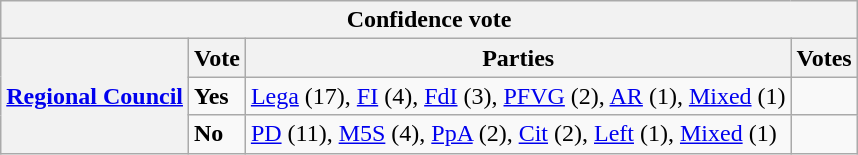<table class="wikitable">
<tr>
<th colspan="4">Confidence vote</th>
</tr>
<tr>
<th rowspan="3"><a href='#'>Regional Council</a></th>
<th>Vote</th>
<th>Parties</th>
<th>Votes</th>
</tr>
<tr>
<td> <strong>Yes</strong></td>
<td><a href='#'>Lega</a> (17), <a href='#'>FI</a> (4), <a href='#'>FdI</a> (3), <a href='#'>PFVG</a> (2), <a href='#'>AR</a> (1), <a href='#'>Mixed</a> (1)</td>
<td></td>
</tr>
<tr>
<td> <strong>No</strong></td>
<td><a href='#'>PD</a> (11), <a href='#'>M5S</a> (4), <a href='#'>PpA</a> (2), <a href='#'>Cit</a> (2), <a href='#'>Left</a> (1), <a href='#'>Mixed</a> (1)</td>
<td></td>
</tr>
</table>
